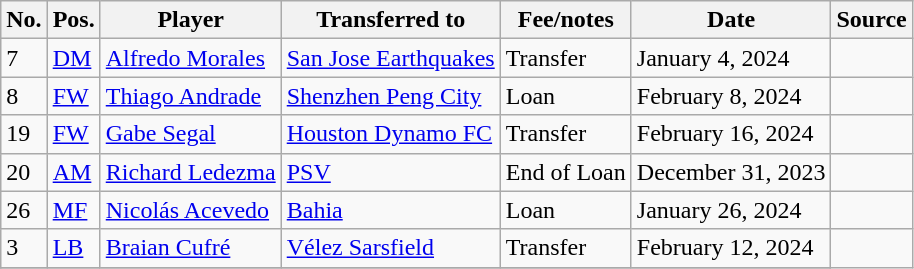<table class="wikitable sortable">
<tr>
<th>No.</th>
<th>Pos.</th>
<th>Player</th>
<th>Transferred to</th>
<th>Fee/notes</th>
<th>Date</th>
<th>Source</th>
</tr>
<tr>
<td>7</td>
<td><a href='#'>DM</a></td>
<td> <a href='#'>Alfredo Morales</a></td>
<td> <a href='#'>San Jose Earthquakes</a></td>
<td>Transfer</td>
<td>January 4, 2024</td>
</tr>
<tr>
<td>8</td>
<td><a href='#'>FW</a></td>
<td> <a href='#'>Thiago Andrade</a></td>
<td> <a href='#'>Shenzhen Peng City</a></td>
<td>Loan</td>
<td>February 8, 2024</td>
<td></td>
</tr>
<tr>
<td>19</td>
<td><a href='#'>FW</a></td>
<td> <a href='#'>Gabe Segal</a></td>
<td> <a href='#'>Houston Dynamo FC</a></td>
<td>Transfer</td>
<td>February 16, 2024</td>
<td></td>
</tr>
<tr>
<td>20</td>
<td><a href='#'>AM</a></td>
<td> <a href='#'>Richard Ledezma</a></td>
<td> <a href='#'>PSV</a></td>
<td>End of Loan</td>
<td>December 31, 2023</td>
</tr>
<tr>
<td>26</td>
<td><a href='#'>MF</a></td>
<td> <a href='#'>Nicolás Acevedo</a></td>
<td> <a href='#'>Bahia</a></td>
<td>Loan</td>
<td>January 26, 2024</td>
<td></td>
</tr>
<tr>
<td>3</td>
<td><a href='#'>LB</a></td>
<td> <a href='#'>Braian Cufré</a></td>
<td> <a href='#'>Vélez Sarsfield</a></td>
<td>Transfer</td>
<td>February 12, 2024</td>
</tr>
<tr>
</tr>
</table>
